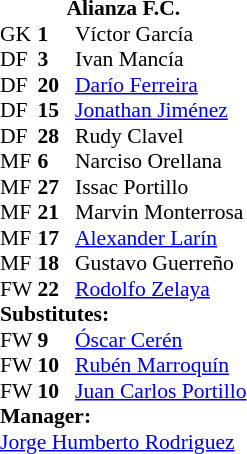<table style="font-size: 90%" cellspacing="0" cellpadding="0">
<tr>
<td colspan="5" style="padding-top: 0.6em; text-align:center"><strong>Alianza F.C.</strong></td>
</tr>
<tr>
<th width="25"></th>
<th width="25"></th>
</tr>
<tr>
<td>GK</td>
<td><strong>1</strong></td>
<td> Víctor García</td>
</tr>
<tr>
<td>DF</td>
<td><strong>3</strong></td>
<td> Ivan Mancía</td>
<td></td>
</tr>
<tr>
<td>DF</td>
<td><strong>20</strong></td>
<td> <a href='#'>Darío Ferreira</a></td>
</tr>
<tr>
<td>DF</td>
<td><strong>15</strong></td>
<td> <a href='#'>Jonathan Jiménez</a></td>
</tr>
<tr>
<td>DF</td>
<td><strong>28</strong></td>
<td> Rudy Clavel</td>
<td></td>
<td></td>
</tr>
<tr>
<td>MF</td>
<td><strong>6</strong></td>
<td> Narciso Orellana</td>
</tr>
<tr>
<td>MF</td>
<td><strong>27</strong></td>
<td> Issac Portillo</td>
<td></td>
</tr>
<tr>
<td>MF</td>
<td><strong>21</strong></td>
<td> Marvin Monterrosa</td>
<td></td>
<td></td>
</tr>
<tr>
<td>MF</td>
<td><strong>17</strong></td>
<td> <a href='#'>Alexander Larín</a></td>
<td></td>
<td></td>
</tr>
<tr>
<td>MF</td>
<td><strong>18</strong></td>
<td> Gustavo Guerreño</td>
<td></td>
</tr>
<tr>
<td>FW</td>
<td><strong>22</strong></td>
<td> <a href='#'>Rodolfo Zelaya</a></td>
<td></td>
</tr>
<tr>
<td colspan=5><strong>Substitutes:</strong></td>
</tr>
<tr>
<td>FW</td>
<td><strong>9</strong></td>
<td> <a href='#'>Óscar Cerén</a></td>
<td></td>
<td></td>
</tr>
<tr>
<td>FW</td>
<td><strong>10</strong></td>
<td> <a href='#'>Rubén Marroquín</a></td>
<td></td>
<td></td>
</tr>
<tr>
<td>FW</td>
<td><strong>10</strong></td>
<td> <a href='#'>Juan Carlos Portillo</a></td>
<td></td>
<td></td>
</tr>
<tr>
<td colspan=5><strong>Manager:</strong></td>
</tr>
<tr>
<td colspan=5> <a href='#'>Jorge Humberto Rodriguez</a></td>
</tr>
</table>
